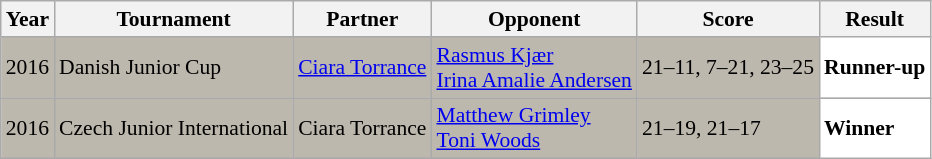<table class="sortable wikitable" style="font-size: 90%;">
<tr>
<th>Year</th>
<th>Tournament</th>
<th>Partner</th>
<th>Opponent</th>
<th>Score</th>
<th>Result</th>
</tr>
<tr style="background:#BDB8AD">
<td align="center">2016</td>
<td align="left">Danish Junior Cup</td>
<td align="left"> <a href='#'>Ciara Torrance</a></td>
<td align="left"> <a href='#'>Rasmus Kjær</a><br> <a href='#'>Irina Amalie Andersen</a></td>
<td align="left">21–11, 7–21, 23–25</td>
<td style="text-align:left; background:white"> <strong>Runner-up</strong></td>
</tr>
<tr style="background:#BDB8AD">
<td align="center">2016</td>
<td align="left">Czech Junior International</td>
<td align="left"> Ciara Torrance</td>
<td align="left"> <a href='#'>Matthew Grimley</a><br> <a href='#'>Toni Woods</a></td>
<td align="left">21–19, 21–17</td>
<td style="text-align:left; background:white"> <strong>Winner</strong></td>
</tr>
</table>
